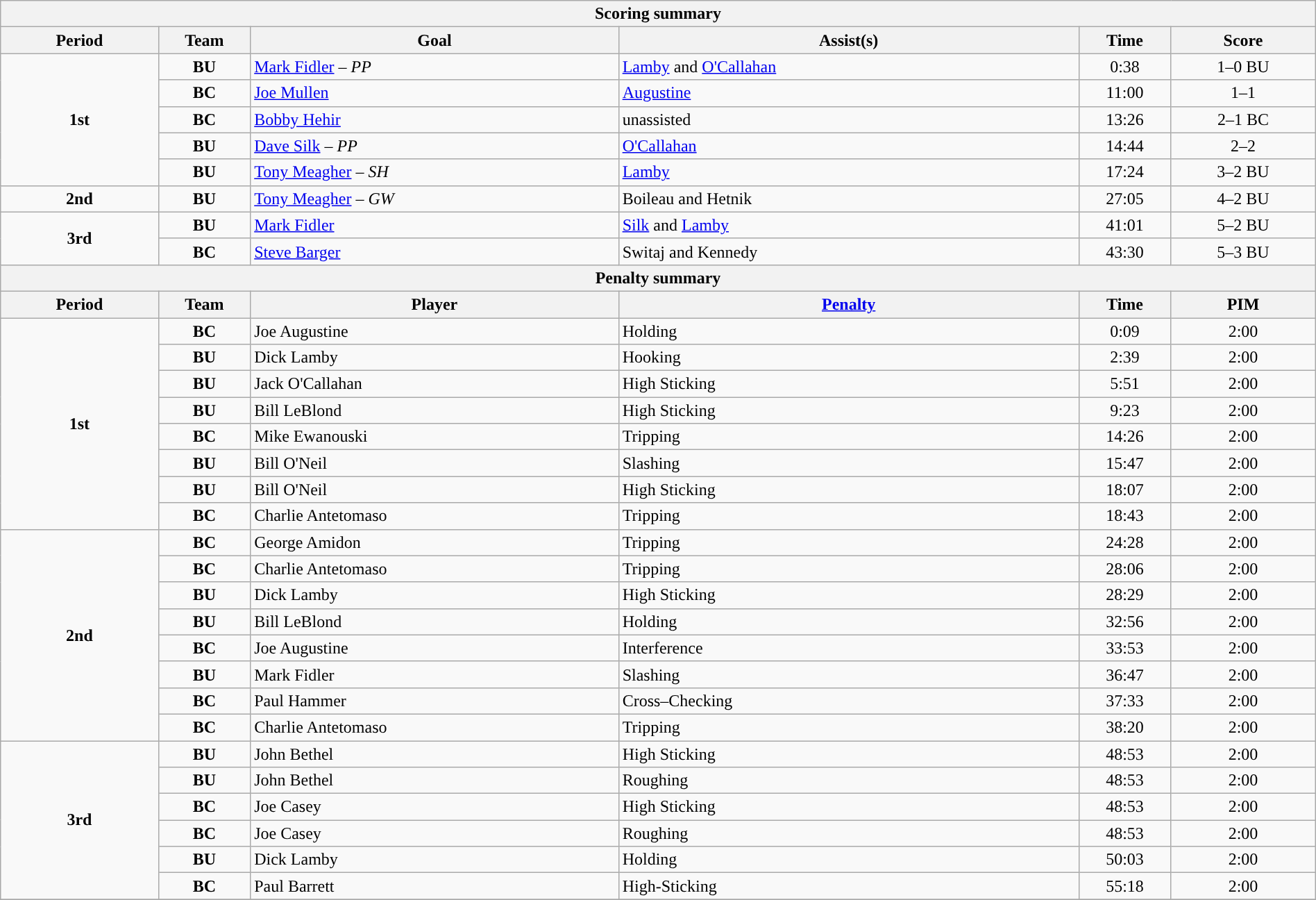<table style="width:100%;" class="wikitable">
<tr>
<th colspan=6>Scoring summary</th>
</tr>
<tr>
<th style="width:12%;">Period</th>
<th style="width:7%;">Team</th>
<th style="width:28%;">Goal</th>
<th style="width:35%;">Assist(s)</th>
<th style="width:7%;">Time</th>
<th style="width:11%;">Score</th>
</tr>
<tr>
<td style="text-align:center;" rowspan="5"><strong>1st</strong></td>
<td align=center><strong>BU</strong></td>
<td><a href='#'>Mark Fidler</a> – <em>PP</em></td>
<td><a href='#'>Lamby</a> and <a href='#'>O'Callahan</a></td>
<td align=center>0:38</td>
<td align=center>1–0 BU</td>
</tr>
<tr>
<td align=center><strong>BC</strong></td>
<td><a href='#'>Joe Mullen</a></td>
<td><a href='#'>Augustine</a></td>
<td align=center>11:00</td>
<td align=center>1–1</td>
</tr>
<tr>
<td align=center><strong>BC</strong></td>
<td><a href='#'>Bobby Hehir</a></td>
<td>unassisted</td>
<td align=center>13:26</td>
<td align=center>2–1 BC</td>
</tr>
<tr>
<td align=center><strong>BU</strong></td>
<td><a href='#'>Dave Silk</a> – <em>PP</em></td>
<td><a href='#'>O'Callahan</a></td>
<td align=center>14:44</td>
<td align=center>2–2</td>
</tr>
<tr>
<td align=center><strong>BU</strong></td>
<td><a href='#'>Tony Meagher</a> – <em>SH</em></td>
<td><a href='#'>Lamby</a></td>
<td align=center>17:24</td>
<td align=center>3–2 BU</td>
</tr>
<tr>
<td style="text-align:center;" rowspan="1"><strong>2nd</strong></td>
<td align=center><strong>BU</strong></td>
<td><a href='#'>Tony Meagher</a> – <em>GW</em></td>
<td>Boileau and Hetnik</td>
<td align=center>27:05</td>
<td align=center>4–2 BU</td>
</tr>
<tr>
<td style="text-align:center;" rowspan="2"><strong>3rd</strong></td>
<td align=center><strong>BU</strong></td>
<td><a href='#'>Mark Fidler</a></td>
<td><a href='#'>Silk</a> and <a href='#'>Lamby</a></td>
<td align=center>41:01</td>
<td align=center>5–2 BU</td>
</tr>
<tr>
<td align=center><strong>BC</strong></td>
<td><a href='#'>Steve Barger</a></td>
<td>Switaj and Kennedy</td>
<td align=center>43:30</td>
<td align=center>5–3 BU</td>
</tr>
<tr>
<th colspan=6>Penalty summary</th>
</tr>
<tr>
<th style="width:12%;">Period</th>
<th style="width:7%;">Team</th>
<th style="width:28%;">Player</th>
<th style="width:35%;"><a href='#'>Penalty</a></th>
<th style="width:7%;">Time</th>
<th style="width:11%;">PIM</th>
</tr>
<tr>
<td style="text-align:center;" rowspan="8"><strong>1st</strong></td>
<td align=center><strong>BC</strong></td>
<td>Joe Augustine</td>
<td>Holding</td>
<td align=center>0:09</td>
<td align=center>2:00</td>
</tr>
<tr>
<td align=center><strong>BU</strong></td>
<td>Dick Lamby</td>
<td>Hooking</td>
<td align=center>2:39</td>
<td align=center>2:00</td>
</tr>
<tr>
<td align=center><strong>BU</strong></td>
<td>Jack O'Callahan</td>
<td>High Sticking</td>
<td align=center>5:51</td>
<td align=center>2:00</td>
</tr>
<tr>
<td align=center><strong>BU</strong></td>
<td>Bill LeBlond</td>
<td>High Sticking</td>
<td align=center>9:23</td>
<td align=center>2:00</td>
</tr>
<tr>
<td align=center><strong>BC</strong></td>
<td>Mike Ewanouski</td>
<td>Tripping</td>
<td align=center>14:26</td>
<td align=center>2:00</td>
</tr>
<tr>
<td align=center><strong>BU</strong></td>
<td>Bill O'Neil</td>
<td>Slashing</td>
<td align=center>15:47</td>
<td align=center>2:00</td>
</tr>
<tr>
<td align=center><strong>BU</strong></td>
<td>Bill O'Neil</td>
<td>High Sticking</td>
<td align=center>18:07</td>
<td align=center>2:00</td>
</tr>
<tr>
<td align=center><strong>BC</strong></td>
<td>Charlie Antetomaso</td>
<td>Tripping</td>
<td align=center>18:43</td>
<td align=center>2:00</td>
</tr>
<tr>
<td style="text-align:center;" rowspan="8"><strong>2nd</strong></td>
<td align=center><strong>BC</strong></td>
<td>George Amidon</td>
<td>Tripping</td>
<td align=center>24:28</td>
<td align=center>2:00</td>
</tr>
<tr>
<td align=center><strong>BC</strong></td>
<td>Charlie Antetomaso</td>
<td>Tripping</td>
<td align=center>28:06</td>
<td align=center>2:00</td>
</tr>
<tr>
<td align=center><strong>BU</strong></td>
<td>Dick Lamby</td>
<td>High Sticking</td>
<td align=center>28:29</td>
<td align=center>2:00</td>
</tr>
<tr>
<td align=center><strong>BU</strong></td>
<td>Bill LeBlond</td>
<td>Holding</td>
<td align=center>32:56</td>
<td align=center>2:00</td>
</tr>
<tr>
<td align=center><strong>BC</strong></td>
<td>Joe Augustine</td>
<td>Interference</td>
<td align=center>33:53</td>
<td align=center>2:00</td>
</tr>
<tr>
<td align=center><strong>BU</strong></td>
<td>Mark Fidler</td>
<td>Slashing</td>
<td align=center>36:47</td>
<td align=center>2:00</td>
</tr>
<tr>
<td align=center><strong>BC</strong></td>
<td>Paul Hammer</td>
<td>Cross–Checking</td>
<td align=center>37:33</td>
<td align=center>2:00</td>
</tr>
<tr>
<td align=center><strong>BC</strong></td>
<td>Charlie Antetomaso</td>
<td>Tripping</td>
<td align=center>38:20</td>
<td align=center>2:00</td>
</tr>
<tr>
<td style="text-align:center;" rowspan="6"><strong>3rd</strong></td>
<td align=center><strong>BU</strong></td>
<td>John Bethel</td>
<td>High Sticking</td>
<td align=center>48:53</td>
<td align=center>2:00</td>
</tr>
<tr>
<td align=center><strong>BU</strong></td>
<td>John Bethel</td>
<td>Roughing</td>
<td align=center>48:53</td>
<td align=center>2:00</td>
</tr>
<tr>
<td align=center><strong>BC</strong></td>
<td>Joe Casey</td>
<td>High Sticking</td>
<td align=center>48:53</td>
<td align=center>2:00</td>
</tr>
<tr>
<td align=center><strong>BC</strong></td>
<td>Joe Casey</td>
<td>Roughing</td>
<td align=center>48:53</td>
<td align=center>2:00</td>
</tr>
<tr>
<td align=center><strong>BU</strong></td>
<td>Dick Lamby</td>
<td>Holding</td>
<td align=center>50:03</td>
<td align=center>2:00</td>
</tr>
<tr>
<td align=center><strong>BC</strong></td>
<td>Paul Barrett</td>
<td>High-Sticking</td>
<td align=center>55:18</td>
<td align=center>2:00</td>
</tr>
<tr>
</tr>
</table>
